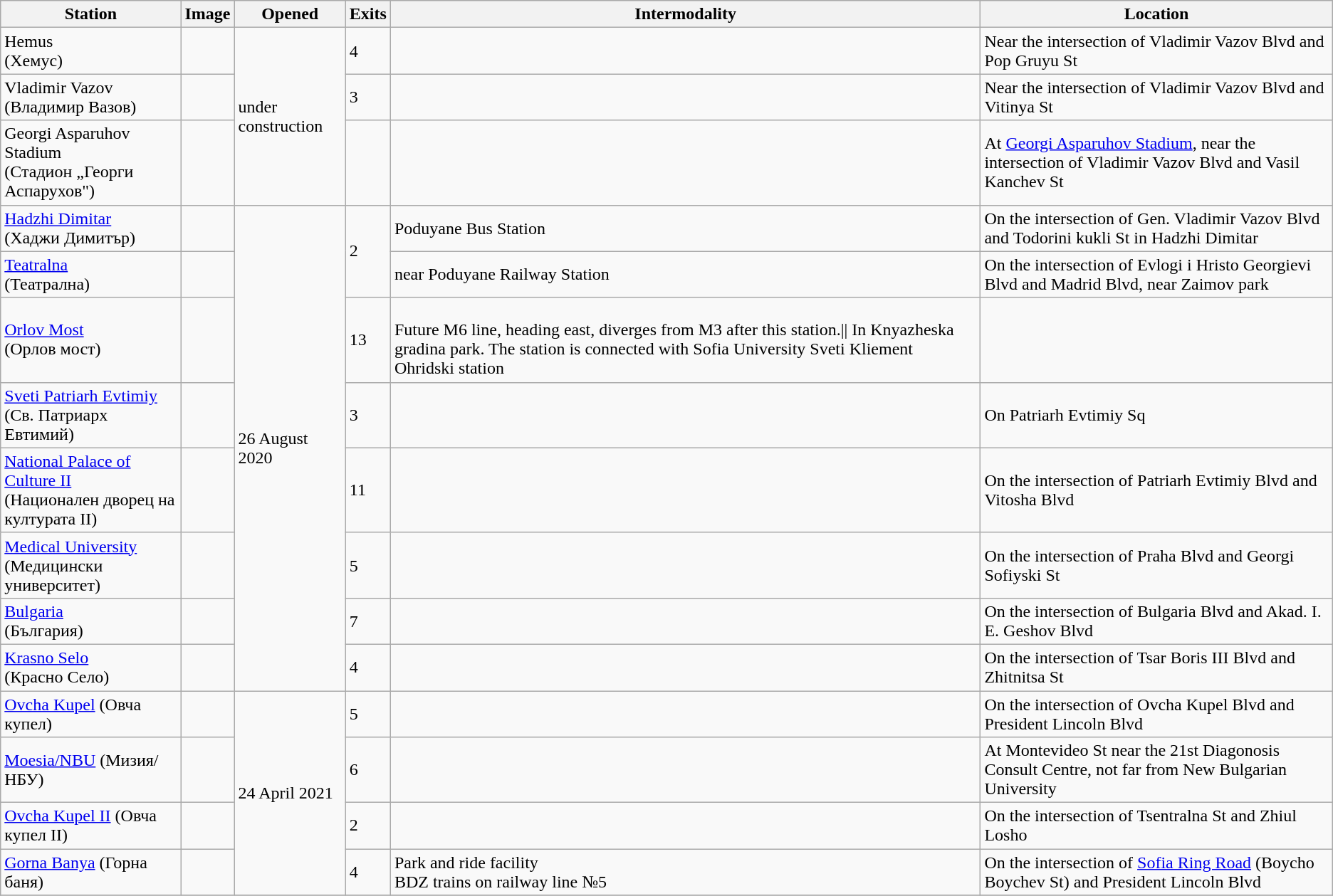<table class="wikitable">
<tr>
<th>Station</th>
<th>Image</th>
<th>Opened</th>
<th>Exits</th>
<th>Intermodality</th>
<th>Location</th>
</tr>
<tr>
<td>Hemus<br>(Хемус)</td>
<td></td>
<td rowspan="3">under construction</td>
<td>4</td>
<td></td>
<td>Near the intersection of Vladimir Vazov Blvd and Pop Gruyu St</td>
</tr>
<tr>
<td>Vladimir Vazov<br>(Владимир Вазов)</td>
<td></td>
<td>3</td>
<td></td>
<td>Near the intersection of Vladimir Vazov Blvd and Vitinya St</td>
</tr>
<tr>
<td>Georgi Asparuhov Stadium<br>(Стадион „Георги Аспарухов")</td>
<td></td>
<td></td>
<td></td>
<td>At <a href='#'>Georgi Asparuhov Stadium</a>, near the intersection of Vladimir Vazov Blvd and Vasil Kanchev St</td>
</tr>
<tr>
<td><a href='#'>Hadzhi Dimitar</a><br>(Хаджи Димитър)</td>
<td></td>
<td rowspan="8">26 August 2020</td>
<td rowspan="2">2</td>
<td>Poduyane Bus Station</td>
<td>On the intersection of Gen. Vladimir Vazov Blvd and Todorini kukli St in Hadzhi Dimitar</td>
</tr>
<tr>
<td><a href='#'>Teatralna</a><br>(Театрална)</td>
<td></td>
<td>near Poduyane Railway Station</td>
<td>On the intersection of Evlogi i Hristo Georgievi Blvd and Madrid Blvd, near Zaimov park</td>
</tr>
<tr>
<td><a href='#'>Orlov Most</a><br>(Орлов мост)</td>
<td></td>
<td>13</td>
<td> <br>Future M6 line, heading east, diverges from M3 after this station.|| In Knyazheska gradina park. The station is connected with Sofia University Sveti Kliement Ohridski station</td>
</tr>
<tr>
<td><a href='#'>Sveti Patriarh Evtimiy</a><br>(Св. Патриарх Евтимий)</td>
<td></td>
<td>3</td>
<td></td>
<td>On Patriarh Evtimiy Sq</td>
</tr>
<tr>
<td><a href='#'>National Palace of Culture II</a><br>(Национален дворец на културата II)</td>
<td></td>
<td>11</td>
<td></td>
<td>On the intersection of Patriarh Evtimiy Blvd and Vitosha Blvd</td>
</tr>
<tr>
<td><a href='#'>Medical University</a><br>(Медицински университет)</td>
<td></td>
<td>5</td>
<td></td>
<td>On the intersection of Praha Blvd and Georgi Sofiyski St</td>
</tr>
<tr>
<td><a href='#'>Bulgaria</a><br>(България)</td>
<td></td>
<td>7</td>
<td></td>
<td>On the intersection of Bulgaria Blvd and Akad. I. E. Geshov Blvd</td>
</tr>
<tr>
<td><a href='#'>Krasno Selo</a><br>(Красно Село)</td>
<td></td>
<td>4</td>
<td></td>
<td>On the intersection of Tsar Boris III Blvd and Zhitnitsa St</td>
</tr>
<tr>
<td><a href='#'>Ovcha Kupel</a> (Овча купел)</td>
<td></td>
<td rowspan="4">24 April 2021</td>
<td>5</td>
<td></td>
<td>On the intersection of Ovcha Kupel Blvd and President Lincoln Blvd</td>
</tr>
<tr>
<td><a href='#'>Moesia/NBU</a> (Мизия/НБУ)</td>
<td><br></td>
<td>6</td>
<td></td>
<td>At Montevideo St near the 21st Diagonosis Consult Centre, not far from New Bulgarian University</td>
</tr>
<tr>
<td><a href='#'>Ovcha Kupel II</a> (Овча купел II)</td>
<td><br></td>
<td>2</td>
<td></td>
<td>On the intersection of Tsentralna St and Zhiul Losho</td>
</tr>
<tr>
<td><a href='#'>Gorna Banya</a> (Горна баня)</td>
<td><br></td>
<td>4</td>
<td>Park and ride facility<br>BDZ trains on railway line №5</td>
<td>On the intersection of <a href='#'>Sofia Ring Road</a> (Boycho Boychev St) and President Lincoln Blvd</td>
</tr>
<tr>
</tr>
</table>
